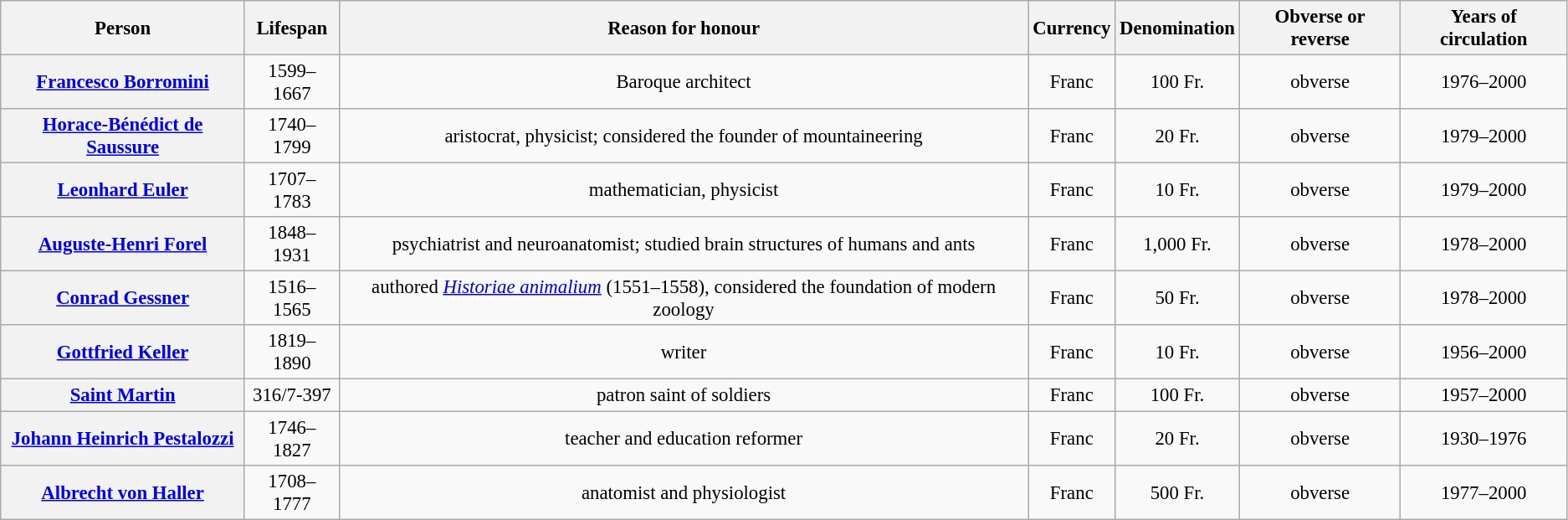<table class="wikitable" style="font-size:95%; text-align:center;">
<tr>
<th>Person</th>
<th>Lifespan</th>
<th>Reason for honour</th>
<th>Currency</th>
<th>Denomination</th>
<th>Obverse or reverse</th>
<th>Years of circulation</th>
</tr>
<tr>
<th><a href='#'>Francesco Borromini</a></th>
<td>1599–1667</td>
<td>Baroque architect</td>
<td>Franc</td>
<td>100 Fr.</td>
<td>obverse</td>
<td>1976–2000</td>
</tr>
<tr>
<th><a href='#'>Horace-Bénédict de Saussure</a></th>
<td>1740–1799</td>
<td>aristocrat, physicist; considered the founder of mountaineering</td>
<td>Franc</td>
<td>20 Fr.</td>
<td>obverse</td>
<td>1979–2000</td>
</tr>
<tr>
<th><a href='#'>Leonhard Euler</a></th>
<td>1707–1783</td>
<td>mathematician, physicist</td>
<td>Franc</td>
<td>10 Fr.</td>
<td>obverse</td>
<td>1979–2000</td>
</tr>
<tr>
<th><a href='#'>Auguste-Henri Forel</a></th>
<td>1848–1931</td>
<td>psychiatrist and neuroanatomist; studied brain structures of humans and ants</td>
<td>Franc</td>
<td>1,000 Fr.</td>
<td>obverse</td>
<td>1978–2000</td>
</tr>
<tr>
<th><a href='#'>Conrad Gessner</a></th>
<td>1516–1565</td>
<td>authored <em><a href='#'>Historiae animalium</a></em> (1551–1558), considered the foundation of modern zoology</td>
<td>Franc</td>
<td>50 Fr.</td>
<td>obverse</td>
<td>1978–2000</td>
</tr>
<tr>
<th><a href='#'>Gottfried Keller</a></th>
<td>1819–1890</td>
<td>writer</td>
<td>Franc</td>
<td>10 Fr.</td>
<td>obverse</td>
<td>1956–2000</td>
</tr>
<tr>
<th><a href='#'>Saint Martin</a></th>
<td>316/7-397</td>
<td>patron saint of soldiers</td>
<td>Franc</td>
<td>100 Fr.</td>
<td>obverse</td>
<td>1957–2000</td>
</tr>
<tr>
<th><a href='#'>Johann Heinrich Pestalozzi</a></th>
<td>1746–1827</td>
<td>teacher and education reformer</td>
<td>Franc</td>
<td>20 Fr.</td>
<td>obverse</td>
<td>1930–1976</td>
</tr>
<tr>
<th><a href='#'>Albrecht von Haller</a></th>
<td>1708–1777</td>
<td>anatomist and physiologist</td>
<td>Franc</td>
<td>500 Fr.</td>
<td>obverse</td>
<td>1977–2000</td>
</tr>
</table>
